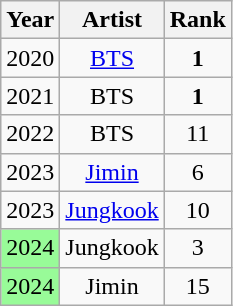<table class="wikitable sortable" style="text-align:center">
<tr>
<th>Year</th>
<th>Artist</th>
<th>Rank</th>
</tr>
<tr>
<td>2020</td>
<td><a href='#'>BTS</a></td>
<td><span><strong>1</strong></span></td>
</tr>
<tr>
<td>2021</td>
<td>BTS</td>
<td><span><strong>1</strong></span></td>
</tr>
<tr>
<td>2022</td>
<td>BTS</td>
<td>11</td>
</tr>
<tr>
<td>2023</td>
<td><a href='#'>Jimin</a></td>
<td>6</td>
</tr>
<tr>
<td>2023</td>
<td><a href='#'>Jungkook</a></td>
<td>10</td>
</tr>
<tr>
<td style="background:palegreen">2024</td>
<td>Jungkook</td>
<td>3</td>
</tr>
<tr>
<td style="background:palegreen">2024</td>
<td>Jimin</td>
<td>15</td>
</tr>
</table>
